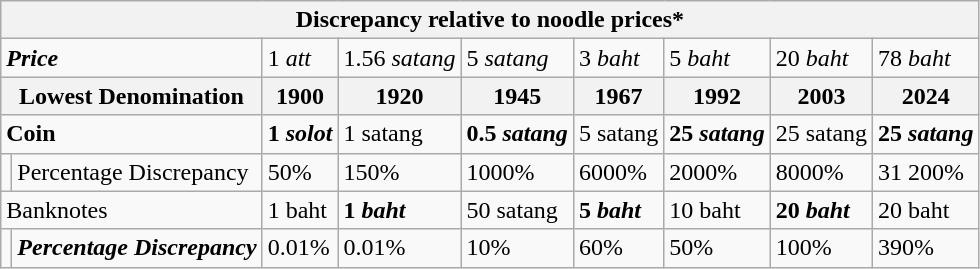<table class="wikitable">
<tr>
<th colspan="9">Discrepancy relative to noodle prices*</th>
</tr>
<tr>
<td colspan="2"><strong><em>Price</em></strong></td>
<td>1 <em>att</em></td>
<td>1.56 <em>satang</em></td>
<td>5 <em>satang</em></td>
<td>3 <em>baht</em></td>
<td>5 <em>baht</em></td>
<td>20 <em>baht</em></td>
<td>78 <em>baht</em></td>
</tr>
<tr>
<th colspan="2">Lowest Denomination</th>
<th>1900</th>
<th>1920</th>
<th>1945</th>
<th>1967</th>
<th>1992</th>
<th>2003</th>
<th>2024</th>
</tr>
<tr>
<td colspan="2"><strong>Coin</strong></td>
<td><strong>1 <em>solot<strong><em></td>
<td></strong>1 </em>satang</em></strong></td>
<td><strong>0.5 <em>satang<strong><em></td>
<td></strong>5 </em>satang</em></strong></td>
<td><strong>25 <em>satang<strong><em></td>
<td></strong>25 </em>satang</em></strong></td>
<td><strong>25 <em>satang<strong><em></td>
</tr>
<tr>
<td></td>
<td></em></strong>Percentage Discrepancy<strong><em></td>
<td>50%</td>
<td>150%</td>
<td>1000%</td>
<td>6000%</td>
<td>2000%</td>
<td>8000%</td>
<td>31 200%</td>
</tr>
<tr>
<td colspan="2"></strong>Banknotes<strong></td>
<td></strong>1 </em>baht</em></strong></td>
<td><strong>1 <em>baht<strong><em></td>
<td></strong>50 </em>satang</em></strong></td>
<td><strong>5 <em>baht<strong><em></td>
<td></strong>10 </em>baht</em></strong></td>
<td><strong>20 <em>baht<strong><em></td>
<td></strong>20 </em>baht</em></strong></td>
</tr>
<tr>
<td></td>
<td><strong><em>Percentage Discrepancy</em></strong></td>
<td>0.01%</td>
<td>0.01%</td>
<td>10%</td>
<td>60%</td>
<td>50%</td>
<td>100%</td>
<td>390%</td>
</tr>
</table>
